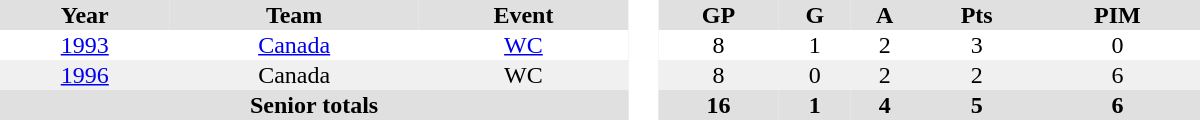<table border="0" cellpadding="1" cellspacing="0" style="text-align:center; width:50em">
<tr ALIGN="center" bgcolor="#e0e0e0">
<th>Year</th>
<th>Team</th>
<th>Event</th>
<th rowspan="99" bgcolor="#ffffff"> </th>
<th>GP</th>
<th>G</th>
<th>A</th>
<th>Pts</th>
<th>PIM</th>
</tr>
<tr>
<td><a href='#'>1993</a></td>
<td><a href='#'>Canada</a></td>
<td><a href='#'>WC</a></td>
<td>8</td>
<td>1</td>
<td>2</td>
<td>3</td>
<td>0</td>
</tr>
<tr bgcolor="#f0f0f0">
<td><a href='#'>1996</a></td>
<td>Canada</td>
<td>WC</td>
<td>8</td>
<td>0</td>
<td>2</td>
<td>2</td>
<td>6</td>
</tr>
<tr bgcolor="#e0e0e0">
<th colspan=3>Senior totals</th>
<th>16</th>
<th>1</th>
<th>4</th>
<th>5</th>
<th>6</th>
</tr>
</table>
